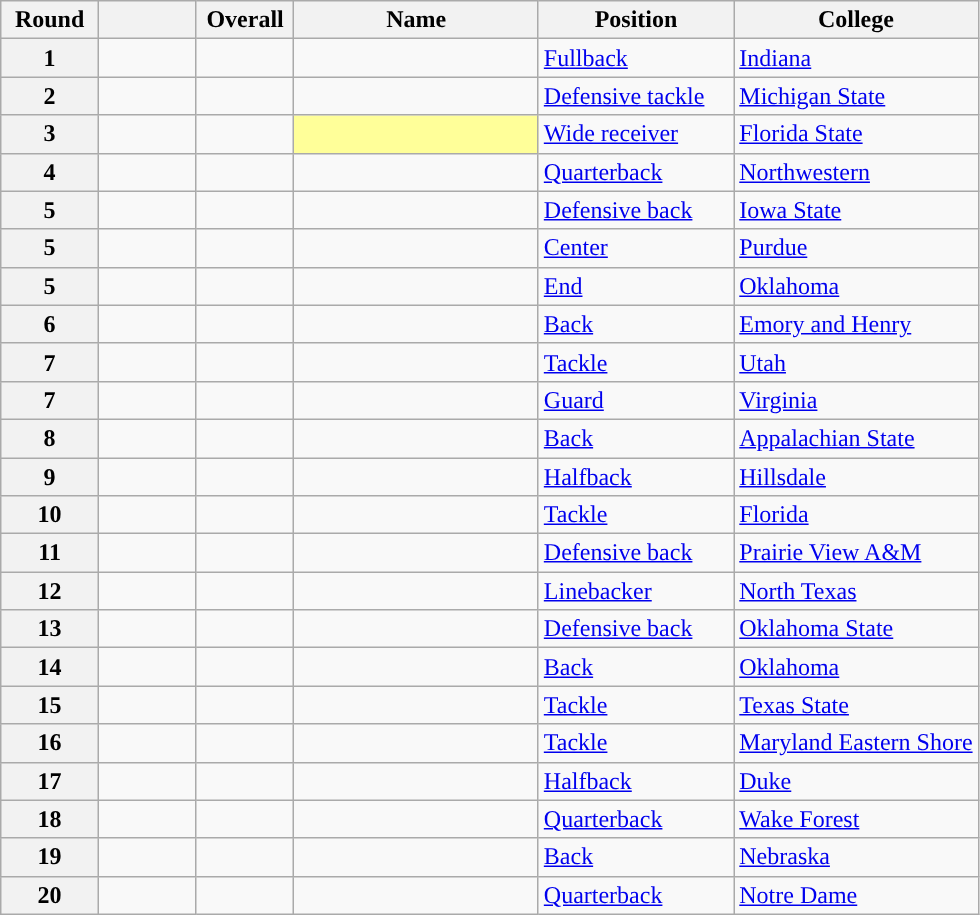<table class="wikitable sortable">
<tr>
<th scope="col" style="width: 10%;">Round</th>
<th scope="col" style="width: 10%;"></th>
<th scope="col" style="width: 10%;">Overall</th>
<th scope="col" style="width: 25%;">Name</th>
<th scope="col" style="width: 20%;">Position</th>
<th scope="col" style="width: 25%;">College</th>
</tr>
<tr>
<th scope="row">1</th>
<td></td>
<td></td>
<td></td>
<td><a href='#'>Fullback</a></td>
<td><a href='#'>Indiana</a></td>
</tr>
<tr>
<th scope="row">2</th>
<td></td>
<td></td>
<td></td>
<td><a href='#'>Defensive tackle</a></td>
<td><a href='#'>Michigan State</a></td>
</tr>
<tr>
<th scope="row">3</th>
<td></td>
<td></td>
<td style="background-color: #FFFF99;"> </td>
<td><a href='#'>Wide receiver</a></td>
<td><a href='#'>Florida State</a></td>
</tr>
<tr>
<th scope="row">4</th>
<td></td>
<td></td>
<td></td>
<td><a href='#'>Quarterback</a></td>
<td><a href='#'>Northwestern</a></td>
</tr>
<tr>
<th scope="row">5</th>
<td></td>
<td></td>
<td></td>
<td><a href='#'>Defensive back</a></td>
<td><a href='#'>Iowa State</a></td>
</tr>
<tr>
<th scope="row">5</th>
<td></td>
<td></td>
<td></td>
<td><a href='#'>Center</a></td>
<td><a href='#'>Purdue</a></td>
</tr>
<tr>
<th scope="row">5</th>
<td></td>
<td></td>
<td></td>
<td><a href='#'>End</a></td>
<td><a href='#'>Oklahoma</a></td>
</tr>
<tr>
<th scope="row">6</th>
<td></td>
<td></td>
<td></td>
<td><a href='#'>Back</a></td>
<td><a href='#'>Emory and Henry</a></td>
</tr>
<tr>
<th scope="row">7</th>
<td></td>
<td></td>
<td></td>
<td><a href='#'>Tackle</a></td>
<td><a href='#'>Utah</a></td>
</tr>
<tr>
<th scope="row">7</th>
<td></td>
<td></td>
<td></td>
<td><a href='#'>Guard</a></td>
<td><a href='#'>Virginia</a></td>
</tr>
<tr>
<th scope="row">8</th>
<td></td>
<td></td>
<td></td>
<td><a href='#'>Back</a></td>
<td><a href='#'>Appalachian State</a></td>
</tr>
<tr>
<th scope="row">9</th>
<td></td>
<td></td>
<td></td>
<td><a href='#'>Halfback</a></td>
<td><a href='#'>Hillsdale</a></td>
</tr>
<tr>
<th scope="row">10</th>
<td></td>
<td></td>
<td></td>
<td><a href='#'>Tackle</a></td>
<td><a href='#'>Florida</a></td>
</tr>
<tr>
<th scope="row">11</th>
<td></td>
<td></td>
<td></td>
<td><a href='#'>Defensive back</a></td>
<td><a href='#'>Prairie View A&M</a></td>
</tr>
<tr>
<th scope="row">12</th>
<td></td>
<td></td>
<td></td>
<td><a href='#'>Linebacker</a></td>
<td><a href='#'>North Texas</a></td>
</tr>
<tr>
<th scope="row">13</th>
<td></td>
<td></td>
<td></td>
<td><a href='#'>Defensive back</a></td>
<td><a href='#'>Oklahoma State</a></td>
</tr>
<tr>
<th scope="row">14</th>
<td></td>
<td></td>
<td></td>
<td><a href='#'>Back</a></td>
<td><a href='#'>Oklahoma</a></td>
</tr>
<tr>
<th scope="row">15</th>
<td></td>
<td></td>
<td></td>
<td><a href='#'>Tackle</a></td>
<td><a href='#'>Texas State</a></td>
</tr>
<tr>
<th scope="row">16</th>
<td></td>
<td></td>
<td></td>
<td><a href='#'>Tackle</a></td>
<td><a href='#'>Maryland Eastern Shore</a></td>
</tr>
<tr>
<th scope="row">17</th>
<td></td>
<td></td>
<td></td>
<td><a href='#'>Halfback</a></td>
<td><a href='#'>Duke</a></td>
</tr>
<tr>
<th scope="row">18</th>
<td></td>
<td></td>
<td></td>
<td><a href='#'>Quarterback</a></td>
<td><a href='#'>Wake Forest</a></td>
</tr>
<tr>
<th scope="row">19</th>
<td></td>
<td></td>
<td></td>
<td><a href='#'>Back</a></td>
<td><a href='#'>Nebraska</a></td>
</tr>
<tr>
<th scope="row">20</th>
<td></td>
<td></td>
<td></td>
<td><a href='#'>Quarterback</a></td>
<td><a href='#'>Notre Dame</a></td>
</tr>
</table>
